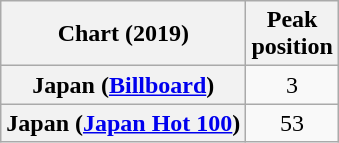<table class="wikitable plainrowheaders" style="text-align:center;">
<tr>
<th>Chart (2019)</th>
<th>Peak<br>position</th>
</tr>
<tr>
<th scope="row">Japan (<a href='#'>Billboard</a>)</th>
<td>3</td>
</tr>
<tr>
<th scope="row">Japan (<a href='#'>Japan Hot 100</a>)</th>
<td>53</td>
</tr>
</table>
